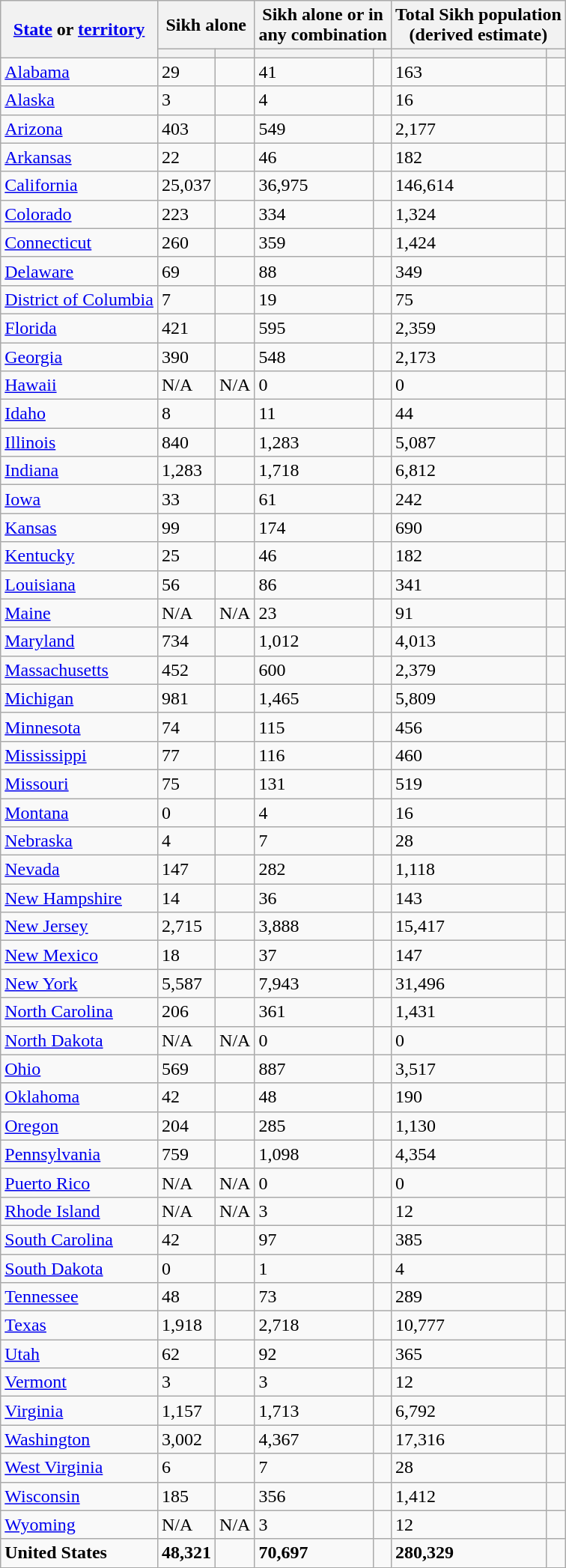<table class="wikitable collapsible sortable">
<tr>
<th rowspan="2"><a href='#'>State</a> or <a href='#'>territory</a></th>
<th colspan="2">Sikh alone</th>
<th colspan="2">Sikh alone or in<br>any combination</th>
<th colspan="2">Total Sikh population<br>(<strong>derived estimate</strong>)</th>
</tr>
<tr>
<th><a href='#'></a></th>
<th></th>
<th><a href='#'></a></th>
<th></th>
<th><a href='#'></a></th>
<th></th>
</tr>
<tr>
<td> <a href='#'>Alabama</a></td>
<td>29</td>
<td></td>
<td>41</td>
<td></td>
<td>163</td>
<td></td>
</tr>
<tr>
<td> <a href='#'>Alaska</a></td>
<td>3</td>
<td></td>
<td>4</td>
<td></td>
<td>16</td>
<td></td>
</tr>
<tr>
<td> <a href='#'>Arizona</a></td>
<td>403</td>
<td></td>
<td>549</td>
<td></td>
<td>2,177</td>
<td></td>
</tr>
<tr>
<td> <a href='#'>Arkansas</a></td>
<td>22</td>
<td></td>
<td>46</td>
<td></td>
<td>182</td>
<td></td>
</tr>
<tr>
<td> <a href='#'>California</a></td>
<td>25,037</td>
<td></td>
<td>36,975</td>
<td></td>
<td>146,614</td>
<td></td>
</tr>
<tr>
<td> <a href='#'>Colorado</a></td>
<td>223</td>
<td></td>
<td>334</td>
<td></td>
<td>1,324</td>
<td></td>
</tr>
<tr>
<td> <a href='#'>Connecticut</a></td>
<td>260</td>
<td></td>
<td>359</td>
<td></td>
<td>1,424</td>
<td></td>
</tr>
<tr>
<td> <a href='#'>Delaware</a></td>
<td>69</td>
<td></td>
<td>88</td>
<td></td>
<td>349</td>
<td></td>
</tr>
<tr>
<td> <a href='#'>District of Columbia</a></td>
<td>7</td>
<td></td>
<td>19</td>
<td></td>
<td>75</td>
<td></td>
</tr>
<tr>
<td> <a href='#'>Florida</a></td>
<td>421</td>
<td></td>
<td>595</td>
<td></td>
<td>2,359</td>
<td></td>
</tr>
<tr>
<td> <a href='#'>Georgia</a></td>
<td>390</td>
<td></td>
<td>548</td>
<td></td>
<td>2,173</td>
<td></td>
</tr>
<tr>
<td> <a href='#'>Hawaii</a></td>
<td>N/A</td>
<td>N/A</td>
<td>0</td>
<td></td>
<td>0</td>
<td></td>
</tr>
<tr>
<td> <a href='#'>Idaho</a></td>
<td>8</td>
<td></td>
<td>11</td>
<td></td>
<td>44</td>
<td></td>
</tr>
<tr>
<td> <a href='#'>Illinois</a></td>
<td>840</td>
<td></td>
<td>1,283</td>
<td></td>
<td>5,087</td>
<td></td>
</tr>
<tr>
<td> <a href='#'>Indiana</a></td>
<td>1,283</td>
<td></td>
<td>1,718</td>
<td></td>
<td>6,812</td>
<td></td>
</tr>
<tr>
<td> <a href='#'>Iowa</a></td>
<td>33</td>
<td></td>
<td>61</td>
<td></td>
<td>242</td>
<td></td>
</tr>
<tr>
<td> <a href='#'>Kansas</a></td>
<td>99</td>
<td></td>
<td>174</td>
<td></td>
<td>690</td>
<td></td>
</tr>
<tr>
<td> <a href='#'>Kentucky</a></td>
<td>25</td>
<td></td>
<td>46</td>
<td></td>
<td>182</td>
<td></td>
</tr>
<tr>
<td> <a href='#'>Louisiana</a></td>
<td>56</td>
<td></td>
<td>86</td>
<td></td>
<td>341</td>
<td></td>
</tr>
<tr>
<td> <a href='#'>Maine</a></td>
<td>N/A</td>
<td>N/A</td>
<td>23</td>
<td></td>
<td>91</td>
<td></td>
</tr>
<tr>
<td> <a href='#'>Maryland</a></td>
<td>734</td>
<td></td>
<td>1,012</td>
<td></td>
<td>4,013</td>
<td></td>
</tr>
<tr>
<td> <a href='#'>Massachusetts</a></td>
<td>452</td>
<td></td>
<td>600</td>
<td></td>
<td>2,379</td>
<td></td>
</tr>
<tr>
<td> <a href='#'>Michigan</a></td>
<td>981</td>
<td></td>
<td>1,465</td>
<td></td>
<td>5,809</td>
<td></td>
</tr>
<tr>
<td> <a href='#'>Minnesota</a></td>
<td>74</td>
<td></td>
<td>115</td>
<td></td>
<td>456</td>
<td></td>
</tr>
<tr>
<td> <a href='#'>Mississippi</a></td>
<td>77</td>
<td></td>
<td>116</td>
<td></td>
<td>460</td>
<td></td>
</tr>
<tr>
<td> <a href='#'>Missouri</a></td>
<td>75</td>
<td></td>
<td>131</td>
<td></td>
<td>519</td>
<td></td>
</tr>
<tr>
<td> <a href='#'>Montana</a></td>
<td>0</td>
<td></td>
<td>4</td>
<td></td>
<td>16</td>
<td></td>
</tr>
<tr>
<td> <a href='#'>Nebraska</a></td>
<td>4</td>
<td></td>
<td>7</td>
<td></td>
<td>28</td>
<td></td>
</tr>
<tr>
<td> <a href='#'>Nevada</a></td>
<td>147</td>
<td></td>
<td>282</td>
<td></td>
<td>1,118</td>
<td></td>
</tr>
<tr>
<td> <a href='#'>New Hampshire</a></td>
<td>14</td>
<td></td>
<td>36</td>
<td></td>
<td>143</td>
<td></td>
</tr>
<tr>
<td> <a href='#'>New Jersey</a></td>
<td>2,715</td>
<td></td>
<td>3,888</td>
<td></td>
<td>15,417</td>
<td></td>
</tr>
<tr>
<td> <a href='#'>New Mexico</a></td>
<td>18</td>
<td></td>
<td>37</td>
<td></td>
<td>147</td>
<td></td>
</tr>
<tr>
<td> <a href='#'>New York</a></td>
<td>5,587</td>
<td></td>
<td>7,943</td>
<td></td>
<td>31,496</td>
<td></td>
</tr>
<tr>
<td> <a href='#'>North Carolina</a></td>
<td>206</td>
<td></td>
<td>361</td>
<td></td>
<td>1,431</td>
<td></td>
</tr>
<tr>
<td> <a href='#'>North Dakota</a></td>
<td>N/A</td>
<td>N/A</td>
<td>0</td>
<td></td>
<td>0</td>
<td></td>
</tr>
<tr>
<td> <a href='#'>Ohio</a></td>
<td>569</td>
<td></td>
<td>887</td>
<td></td>
<td>3,517</td>
<td></td>
</tr>
<tr>
<td> <a href='#'>Oklahoma</a></td>
<td>42</td>
<td></td>
<td>48</td>
<td></td>
<td>190</td>
<td></td>
</tr>
<tr>
<td> <a href='#'>Oregon</a></td>
<td>204</td>
<td></td>
<td>285</td>
<td></td>
<td>1,130</td>
<td></td>
</tr>
<tr>
<td> <a href='#'>Pennsylvania</a></td>
<td>759</td>
<td></td>
<td>1,098</td>
<td></td>
<td>4,354</td>
<td></td>
</tr>
<tr>
<td> <a href='#'>Puerto Rico</a></td>
<td>N/A</td>
<td>N/A</td>
<td>0</td>
<td></td>
<td>0</td>
<td></td>
</tr>
<tr>
<td> <a href='#'>Rhode Island</a></td>
<td>N/A</td>
<td>N/A</td>
<td>3</td>
<td></td>
<td>12</td>
<td></td>
</tr>
<tr>
<td> <a href='#'>South Carolina</a></td>
<td>42</td>
<td></td>
<td>97</td>
<td></td>
<td>385</td>
<td></td>
</tr>
<tr>
<td> <a href='#'>South Dakota</a></td>
<td>0</td>
<td></td>
<td>1</td>
<td></td>
<td>4</td>
<td></td>
</tr>
<tr>
<td> <a href='#'>Tennessee</a></td>
<td>48</td>
<td></td>
<td>73</td>
<td></td>
<td>289</td>
<td></td>
</tr>
<tr>
<td> <a href='#'>Texas</a></td>
<td>1,918</td>
<td></td>
<td>2,718</td>
<td></td>
<td>10,777</td>
<td></td>
</tr>
<tr>
<td> <a href='#'>Utah</a></td>
<td>62</td>
<td></td>
<td>92</td>
<td></td>
<td>365</td>
<td></td>
</tr>
<tr>
<td> <a href='#'>Vermont</a></td>
<td>3</td>
<td></td>
<td>3</td>
<td></td>
<td>12</td>
<td></td>
</tr>
<tr>
<td> <a href='#'>Virginia</a></td>
<td>1,157</td>
<td></td>
<td>1,713</td>
<td></td>
<td>6,792</td>
<td></td>
</tr>
<tr>
<td> <a href='#'>Washington</a></td>
<td>3,002</td>
<td></td>
<td>4,367</td>
<td></td>
<td>17,316</td>
<td></td>
</tr>
<tr>
<td> <a href='#'>West Virginia</a></td>
<td>6</td>
<td></td>
<td>7</td>
<td></td>
<td>28</td>
<td></td>
</tr>
<tr>
<td> <a href='#'>Wisconsin</a></td>
<td>185</td>
<td></td>
<td>356</td>
<td></td>
<td>1,412</td>
<td></td>
</tr>
<tr>
<td> <a href='#'>Wyoming</a></td>
<td>N/A</td>
<td>N/A</td>
<td>3</td>
<td></td>
<td>12</td>
<td></td>
</tr>
<tr>
<td> <strong>United States</strong></td>
<td><strong>48,321</strong></td>
<td><strong></strong></td>
<td><strong>70,697</strong></td>
<td><strong></strong></td>
<td><strong>280,329</strong></td>
<td><strong></strong></td>
</tr>
</table>
